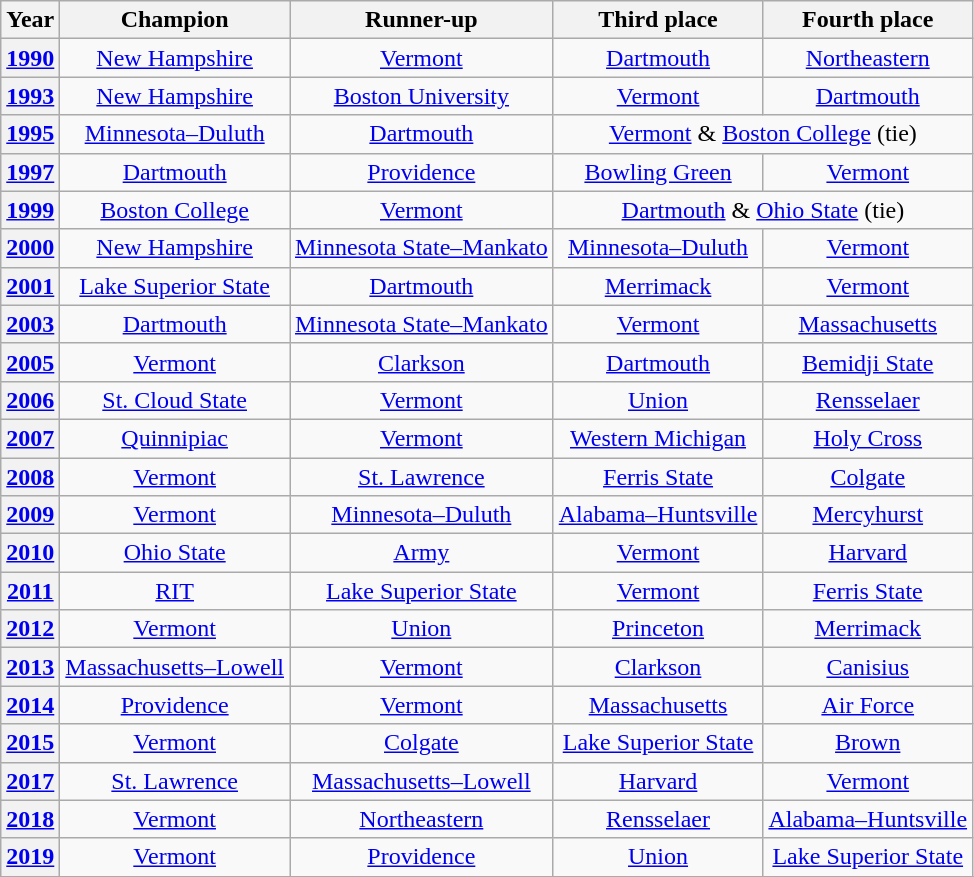<table class="wikitable sortable"  style="text-align:center" cellpadding=2 cellspacing=2>
<tr>
<th>Year</th>
<th>Champion</th>
<th>Runner-up</th>
<th>Third place</th>
<th>Fourth place</th>
</tr>
<tr>
<th><a href='#'>1990</a></th>
<td><a href='#'>New Hampshire</a></td>
<td><a href='#'>Vermont</a></td>
<td><a href='#'>Dartmouth</a></td>
<td><a href='#'>Northeastern</a></td>
</tr>
<tr>
<th><a href='#'>1993</a></th>
<td><a href='#'>New Hampshire</a></td>
<td><a href='#'>Boston University</a></td>
<td><a href='#'>Vermont</a></td>
<td><a href='#'>Dartmouth</a></td>
</tr>
<tr>
<th><a href='#'>1995</a></th>
<td><a href='#'>Minnesota–Duluth</a></td>
<td><a href='#'>Dartmouth</a></td>
<td colspan="2"><a href='#'>Vermont</a> & <a href='#'>Boston College</a> (tie)</td>
</tr>
<tr>
<th><a href='#'>1997</a></th>
<td><a href='#'>Dartmouth</a></td>
<td><a href='#'>Providence</a></td>
<td><a href='#'>Bowling Green</a></td>
<td><a href='#'>Vermont</a></td>
</tr>
<tr>
<th><a href='#'>1999</a></th>
<td><a href='#'>Boston College</a></td>
<td><a href='#'>Vermont</a></td>
<td colspan="2"><a href='#'>Dartmouth</a> & <a href='#'>Ohio State</a> (tie)</td>
</tr>
<tr>
<th><a href='#'>2000</a></th>
<td><a href='#'>New Hampshire</a></td>
<td><a href='#'>Minnesota State–Mankato</a></td>
<td><a href='#'>Minnesota–Duluth</a></td>
<td><a href='#'>Vermont</a></td>
</tr>
<tr>
<th><a href='#'>2001</a></th>
<td><a href='#'>Lake Superior State</a></td>
<td><a href='#'>Dartmouth</a></td>
<td><a href='#'>Merrimack</a></td>
<td><a href='#'>Vermont</a></td>
</tr>
<tr>
<th><a href='#'>2003</a></th>
<td><a href='#'>Dartmouth</a></td>
<td><a href='#'>Minnesota State–Mankato</a></td>
<td><a href='#'>Vermont</a></td>
<td><a href='#'>Massachusetts</a></td>
</tr>
<tr>
<th><a href='#'>2005</a></th>
<td><a href='#'>Vermont</a></td>
<td><a href='#'>Clarkson</a></td>
<td><a href='#'>Dartmouth</a></td>
<td><a href='#'>Bemidji State</a></td>
</tr>
<tr>
<th><a href='#'>2006</a></th>
<td><a href='#'>St. Cloud State</a></td>
<td><a href='#'>Vermont</a></td>
<td><a href='#'>Union</a></td>
<td><a href='#'>Rensselaer</a></td>
</tr>
<tr>
<th><a href='#'>2007</a></th>
<td><a href='#'>Quinnipiac</a></td>
<td><a href='#'>Vermont</a></td>
<td><a href='#'>Western Michigan</a></td>
<td><a href='#'>Holy Cross</a></td>
</tr>
<tr>
<th><a href='#'>2008</a></th>
<td><a href='#'>Vermont</a></td>
<td><a href='#'>St. Lawrence</a></td>
<td><a href='#'>Ferris State</a></td>
<td><a href='#'>Colgate</a></td>
</tr>
<tr>
<th><a href='#'>2009</a></th>
<td><a href='#'>Vermont</a></td>
<td><a href='#'>Minnesota–Duluth</a></td>
<td><a href='#'>Alabama–Huntsville</a></td>
<td><a href='#'>Mercyhurst</a></td>
</tr>
<tr>
<th><a href='#'>2010</a></th>
<td><a href='#'>Ohio State</a></td>
<td><a href='#'>Army</a></td>
<td><a href='#'>Vermont</a></td>
<td><a href='#'>Harvard</a></td>
</tr>
<tr>
<th><a href='#'>2011</a></th>
<td><a href='#'>RIT</a></td>
<td><a href='#'>Lake Superior State</a></td>
<td><a href='#'>Vermont</a></td>
<td><a href='#'>Ferris State</a></td>
</tr>
<tr>
<th><a href='#'>2012</a></th>
<td><a href='#'>Vermont</a></td>
<td><a href='#'>Union</a></td>
<td><a href='#'>Princeton</a></td>
<td><a href='#'>Merrimack</a></td>
</tr>
<tr>
<th><a href='#'>2013</a></th>
<td><a href='#'>Massachusetts–Lowell</a></td>
<td><a href='#'>Vermont</a></td>
<td><a href='#'>Clarkson</a></td>
<td><a href='#'>Canisius</a></td>
</tr>
<tr>
<th><a href='#'>2014</a></th>
<td><a href='#'>Providence</a></td>
<td><a href='#'>Vermont</a></td>
<td><a href='#'>Massachusetts</a></td>
<td><a href='#'>Air Force</a></td>
</tr>
<tr>
<th><a href='#'>2015</a></th>
<td><a href='#'>Vermont</a></td>
<td><a href='#'>Colgate</a></td>
<td><a href='#'>Lake Superior State</a></td>
<td><a href='#'>Brown</a></td>
</tr>
<tr>
<th><a href='#'>2017</a></th>
<td><a href='#'>St. Lawrence</a></td>
<td><a href='#'>Massachusetts–Lowell</a></td>
<td><a href='#'>Harvard</a></td>
<td><a href='#'>Vermont</a></td>
</tr>
<tr>
<th><a href='#'>2018</a></th>
<td><a href='#'>Vermont</a></td>
<td><a href='#'>Northeastern</a></td>
<td><a href='#'>Rensselaer</a></td>
<td><a href='#'>Alabama–Huntsville</a></td>
</tr>
<tr>
<th><a href='#'>2019</a></th>
<td><a href='#'>Vermont</a></td>
<td><a href='#'>Providence</a></td>
<td><a href='#'>Union</a></td>
<td><a href='#'>Lake Superior State</a></td>
</tr>
<tr>
</tr>
</table>
